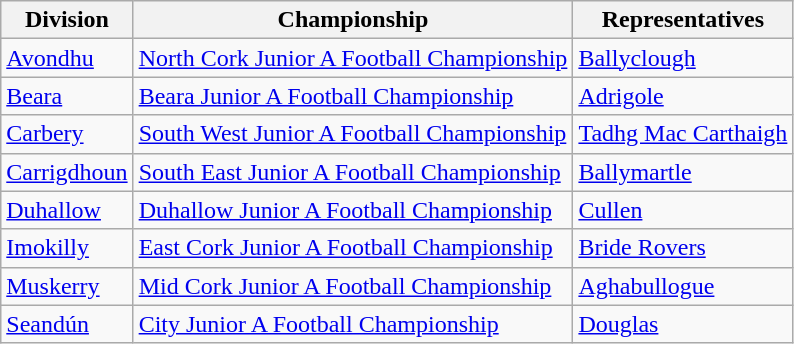<table class="wikitable">
<tr>
<th>Division</th>
<th>Championship</th>
<th>Representatives</th>
</tr>
<tr>
<td><a href='#'>Avondhu</a></td>
<td><a href='#'>North Cork Junior A Football Championship</a></td>
<td><a href='#'>Ballyclough</a></td>
</tr>
<tr>
<td><a href='#'>Beara</a></td>
<td><a href='#'>Beara Junior A Football Championship</a></td>
<td><a href='#'>Adrigole</a></td>
</tr>
<tr>
<td><a href='#'>Carbery</a></td>
<td><a href='#'>South West Junior A Football Championship</a></td>
<td><a href='#'>Tadhg Mac Carthaigh</a></td>
</tr>
<tr>
<td><a href='#'>Carrigdhoun</a></td>
<td><a href='#'>South East Junior A Football Championship</a></td>
<td><a href='#'>Ballymartle</a></td>
</tr>
<tr>
<td><a href='#'>Duhallow</a></td>
<td><a href='#'>Duhallow Junior A Football Championship</a></td>
<td><a href='#'>Cullen</a></td>
</tr>
<tr>
<td><a href='#'>Imokilly</a></td>
<td><a href='#'>East Cork Junior A Football Championship</a></td>
<td><a href='#'>Bride Rovers</a></td>
</tr>
<tr>
<td><a href='#'>Muskerry</a></td>
<td><a href='#'>Mid Cork Junior A Football Championship</a></td>
<td><a href='#'>Aghabullogue</a></td>
</tr>
<tr>
<td><a href='#'>Seandún</a></td>
<td><a href='#'>City Junior A Football Championship</a></td>
<td><a href='#'>Douglas</a></td>
</tr>
</table>
